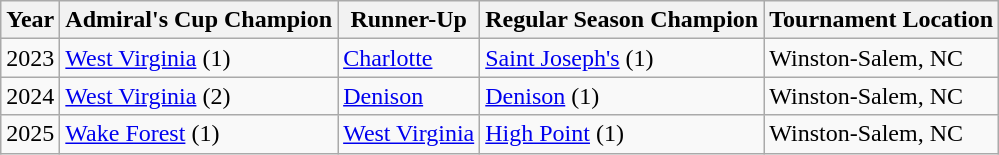<table class="wikitable">
<tr>
<th>Year</th>
<th>Admiral's Cup Champion</th>
<th>Runner-Up</th>
<th>Regular Season Champion</th>
<th>Tournament Location</th>
</tr>
<tr>
<td>2023</td>
<td><a href='#'>West Virginia</a> (1)</td>
<td><a href='#'>Charlotte</a></td>
<td><a href='#'>Saint Joseph's</a> (1)</td>
<td>Winston-Salem, NC</td>
</tr>
<tr>
<td>2024</td>
<td><a href='#'>West Virginia</a> (2)</td>
<td><a href='#'>Denison</a></td>
<td><a href='#'>Denison</a> (1)</td>
<td>Winston-Salem, NC</td>
</tr>
<tr>
<td>2025</td>
<td><a href='#'>Wake Forest</a> (1)</td>
<td><a href='#'>West Virginia</a></td>
<td><a href='#'>High Point</a> (1)</td>
<td>Winston-Salem, NC</td>
</tr>
</table>
